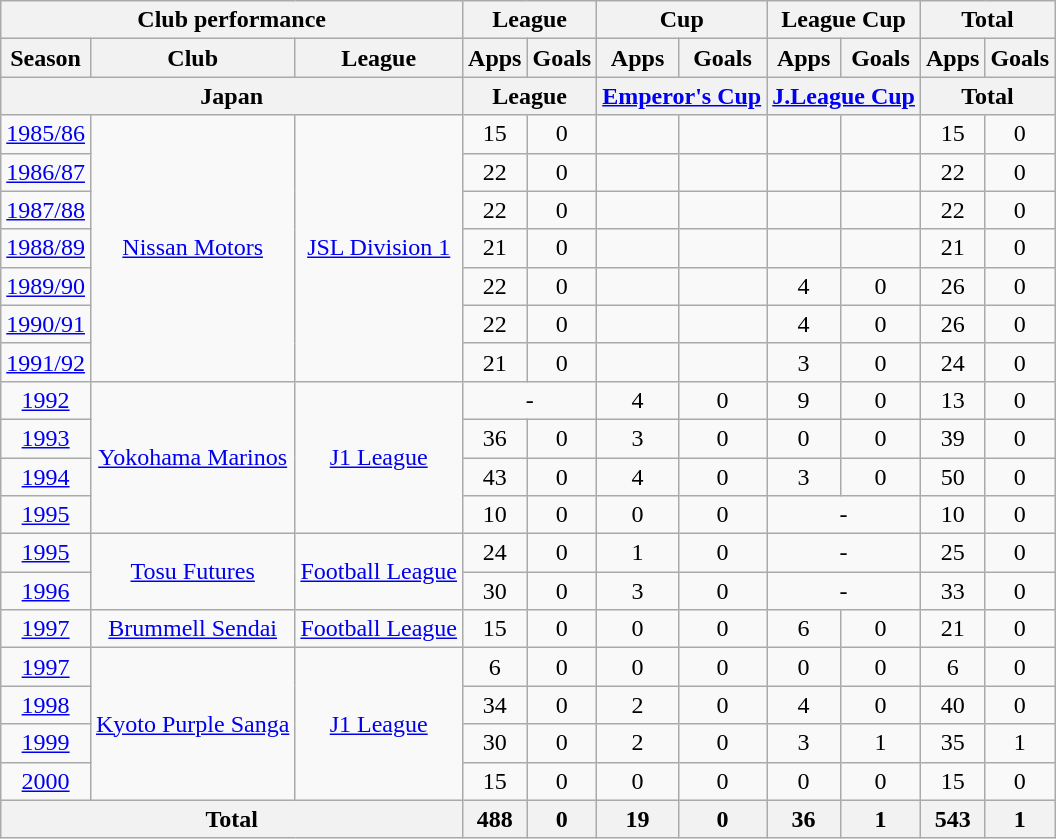<table class="wikitable" style="text-align:center;">
<tr>
<th colspan=3>Club performance</th>
<th colspan=2>League</th>
<th colspan=2>Cup</th>
<th colspan=2>League Cup</th>
<th colspan=2>Total</th>
</tr>
<tr>
<th>Season</th>
<th>Club</th>
<th>League</th>
<th>Apps</th>
<th>Goals</th>
<th>Apps</th>
<th>Goals</th>
<th>Apps</th>
<th>Goals</th>
<th>Apps</th>
<th>Goals</th>
</tr>
<tr>
<th colspan=3>Japan</th>
<th colspan=2>League</th>
<th colspan=2><a href='#'>Emperor's Cup</a></th>
<th colspan=2><a href='#'>J.League Cup</a></th>
<th colspan=2>Total</th>
</tr>
<tr>
<td><a href='#'>1985/86</a></td>
<td rowspan="7"><a href='#'>Nissan Motors</a></td>
<td rowspan="7"><a href='#'>JSL Division 1</a></td>
<td>15</td>
<td>0</td>
<td></td>
<td></td>
<td></td>
<td></td>
<td>15</td>
<td>0</td>
</tr>
<tr>
<td><a href='#'>1986/87</a></td>
<td>22</td>
<td>0</td>
<td></td>
<td></td>
<td></td>
<td></td>
<td>22</td>
<td>0</td>
</tr>
<tr>
<td><a href='#'>1987/88</a></td>
<td>22</td>
<td>0</td>
<td></td>
<td></td>
<td></td>
<td></td>
<td>22</td>
<td>0</td>
</tr>
<tr>
<td><a href='#'>1988/89</a></td>
<td>21</td>
<td>0</td>
<td></td>
<td></td>
<td></td>
<td></td>
<td>21</td>
<td>0</td>
</tr>
<tr>
<td><a href='#'>1989/90</a></td>
<td>22</td>
<td>0</td>
<td></td>
<td></td>
<td>4</td>
<td>0</td>
<td>26</td>
<td>0</td>
</tr>
<tr>
<td><a href='#'>1990/91</a></td>
<td>22</td>
<td>0</td>
<td></td>
<td></td>
<td>4</td>
<td>0</td>
<td>26</td>
<td>0</td>
</tr>
<tr>
<td><a href='#'>1991/92</a></td>
<td>21</td>
<td>0</td>
<td></td>
<td></td>
<td>3</td>
<td>0</td>
<td>24</td>
<td>0</td>
</tr>
<tr>
<td><a href='#'>1992</a></td>
<td rowspan="4"><a href='#'>Yokohama Marinos</a></td>
<td rowspan="4"><a href='#'>J1 League</a></td>
<td colspan="2">-</td>
<td>4</td>
<td>0</td>
<td>9</td>
<td>0</td>
<td>13</td>
<td>0</td>
</tr>
<tr>
<td><a href='#'>1993</a></td>
<td>36</td>
<td>0</td>
<td>3</td>
<td>0</td>
<td>0</td>
<td>0</td>
<td>39</td>
<td>0</td>
</tr>
<tr>
<td><a href='#'>1994</a></td>
<td>43</td>
<td>0</td>
<td>4</td>
<td>0</td>
<td>3</td>
<td>0</td>
<td>50</td>
<td>0</td>
</tr>
<tr>
<td><a href='#'>1995</a></td>
<td>10</td>
<td>0</td>
<td>0</td>
<td>0</td>
<td colspan="2">-</td>
<td>10</td>
<td>0</td>
</tr>
<tr>
<td><a href='#'>1995</a></td>
<td rowspan="2"><a href='#'>Tosu Futures</a></td>
<td rowspan="2"><a href='#'>Football League</a></td>
<td>24</td>
<td>0</td>
<td>1</td>
<td>0</td>
<td colspan="2">-</td>
<td>25</td>
<td>0</td>
</tr>
<tr>
<td><a href='#'>1996</a></td>
<td>30</td>
<td>0</td>
<td>3</td>
<td>0</td>
<td colspan="2">-</td>
<td>33</td>
<td>0</td>
</tr>
<tr>
<td><a href='#'>1997</a></td>
<td><a href='#'>Brummell Sendai</a></td>
<td><a href='#'>Football League</a></td>
<td>15</td>
<td>0</td>
<td>0</td>
<td>0</td>
<td>6</td>
<td>0</td>
<td>21</td>
<td>0</td>
</tr>
<tr>
<td><a href='#'>1997</a></td>
<td rowspan="4"><a href='#'>Kyoto Purple Sanga</a></td>
<td rowspan="4"><a href='#'>J1 League</a></td>
<td>6</td>
<td>0</td>
<td>0</td>
<td>0</td>
<td>0</td>
<td>0</td>
<td>6</td>
<td>0</td>
</tr>
<tr>
<td><a href='#'>1998</a></td>
<td>34</td>
<td>0</td>
<td>2</td>
<td>0</td>
<td>4</td>
<td>0</td>
<td>40</td>
<td>0</td>
</tr>
<tr>
<td><a href='#'>1999</a></td>
<td>30</td>
<td>0</td>
<td>2</td>
<td>0</td>
<td>3</td>
<td>1</td>
<td>35</td>
<td>1</td>
</tr>
<tr>
<td><a href='#'>2000</a></td>
<td>15</td>
<td>0</td>
<td>0</td>
<td>0</td>
<td>0</td>
<td>0</td>
<td>15</td>
<td>0</td>
</tr>
<tr>
<th colspan=3>Total</th>
<th>488</th>
<th>0</th>
<th>19</th>
<th>0</th>
<th>36</th>
<th>1</th>
<th>543</th>
<th>1</th>
</tr>
</table>
